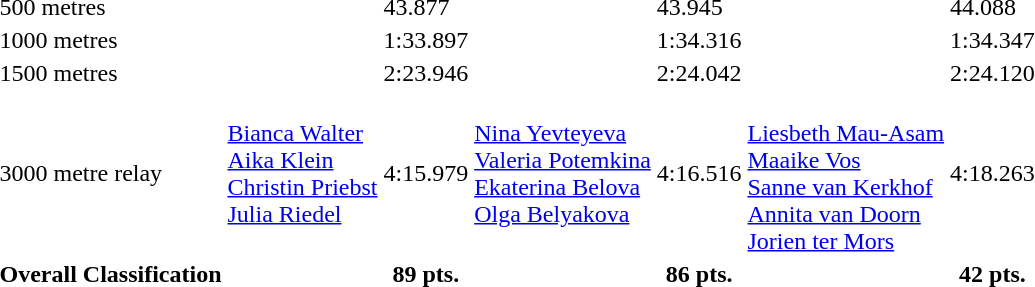<table>
<tr>
<td>500 metres</td>
<td></td>
<td>43.877</td>
<td></td>
<td>43.945</td>
<td></td>
<td>44.088</td>
</tr>
<tr>
<td>1000 metres</td>
<td></td>
<td>1:33.897</td>
<td></td>
<td>1:34.316</td>
<td></td>
<td>1:34.347</td>
</tr>
<tr>
<td>1500 metres</td>
<td></td>
<td>2:23.946</td>
<td></td>
<td>2:24.042</td>
<td></td>
<td>2:24.120</td>
</tr>
<tr>
<td>3000 metre relay</td>
<td valign=top><br><a href='#'>Bianca Walter</a><br><a href='#'>Aika Klein</a><br><a href='#'>Christin Priebst</a><br><a href='#'>Julia Riedel</a></td>
<td>4:15.979</td>
<td valign=top><br><a href='#'>Nina Yevteyeva</a><br><a href='#'>Valeria Potemkina</a><br><a href='#'>Ekaterina Belova</a><br><a href='#'>Olga Belyakova</a></td>
<td>4:16.516</td>
<td valign=top><br><a href='#'>Liesbeth Mau-Asam</a><br><a href='#'>Maaike Vos</a><br><a href='#'>Sanne van Kerkhof</a><br><a href='#'>Annita van Doorn</a><br><a href='#'>Jorien ter Mors</a></td>
<td>4:18.263</td>
</tr>
<tr>
<th>Overall Classification</th>
<th></th>
<th>89 pts.</th>
<th></th>
<th>86 pts.</th>
<th></th>
<th>42 pts.</th>
</tr>
</table>
